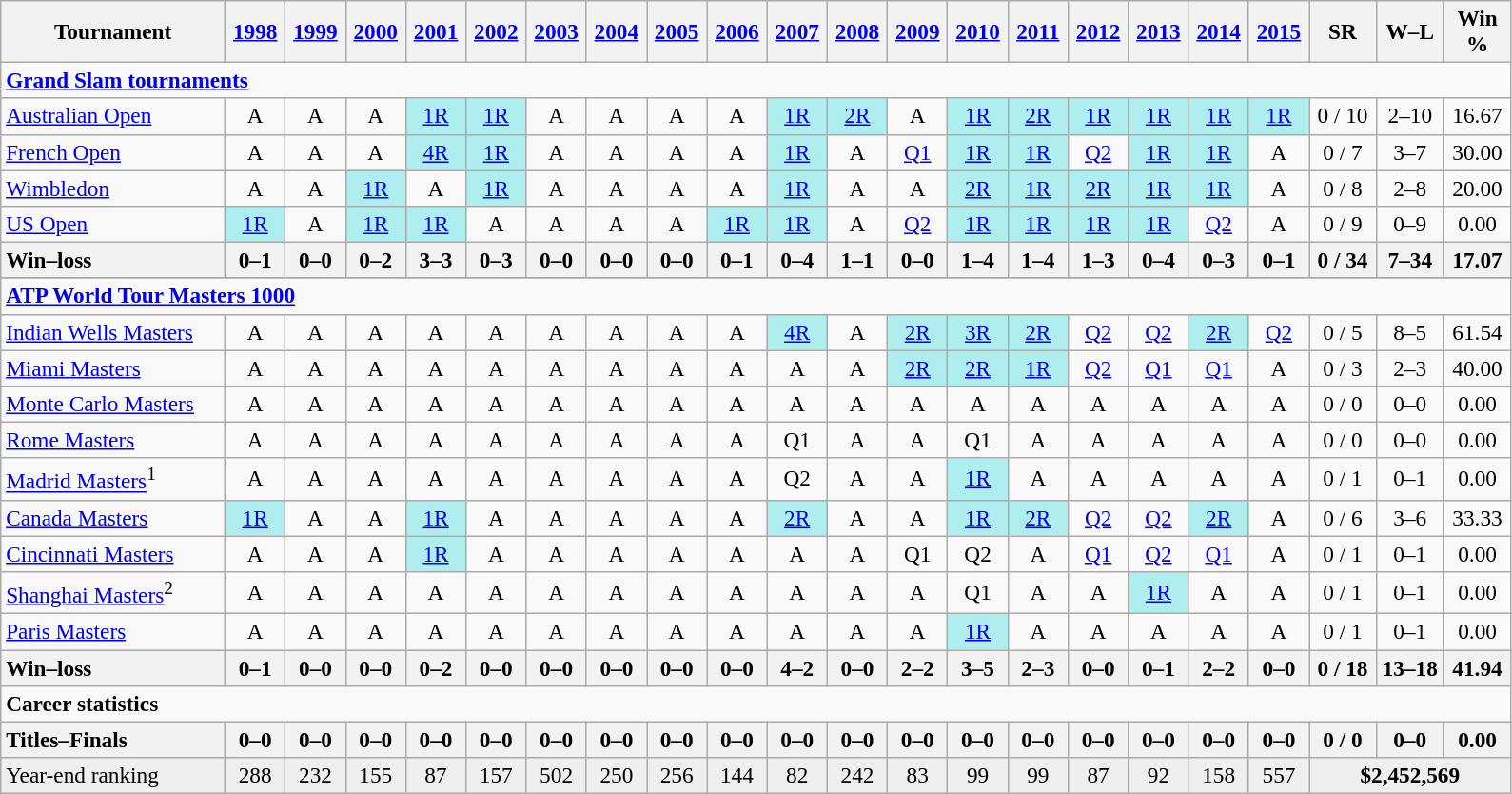<table class=wikitable style=text-align:center;font-size:97%>
<tr>
<th width=150>Tournament</th>
<th width=35><a href='#'>1998</a></th>
<th width=35><a href='#'>1999</a></th>
<th width=35><a href='#'>2000</a></th>
<th width=35><a href='#'>2001</a></th>
<th width=35><a href='#'>2002</a></th>
<th width=35><a href='#'>2003</a></th>
<th width=35><a href='#'>2004</a></th>
<th width=35><a href='#'>2005</a></th>
<th width=35><a href='#'>2006</a></th>
<th width=35><a href='#'>2007</a></th>
<th width=35><a href='#'>2008</a></th>
<th width=35><a href='#'>2009</a></th>
<th width=35><a href='#'>2010</a></th>
<th width=35><a href='#'>2011</a></th>
<th width=35><a href='#'>2012</a></th>
<th width=35><a href='#'>2013</a></th>
<th width=35><a href='#'>2014</a></th>
<th width=35><a href='#'>2015</a></th>
<th width=40>SR</th>
<th width=40>W–L</th>
<th width=40>Win %</th>
</tr>
<tr>
<td colspan="22" style="text-align:left;"><strong><a href='#'>Grand Slam tournaments</a></strong></td>
</tr>
<tr>
<td align=left><a href='#'>Australian Open</a></td>
<td>A</td>
<td>A</td>
<td>A</td>
<td bgcolor=afeeee><a href='#'>1R</a></td>
<td bgcolor=afeeee><a href='#'>1R</a></td>
<td>A</td>
<td>A</td>
<td>A</td>
<td>A</td>
<td bgcolor=afeeee><a href='#'>1R</a></td>
<td bgcolor=afeeee><a href='#'>2R</a></td>
<td>A</td>
<td bgcolor=afeeee><a href='#'>1R</a></td>
<td bgcolor=afeeee><a href='#'>2R</a></td>
<td bgcolor=afeeee><a href='#'>1R</a></td>
<td bgcolor=afeeee><a href='#'>1R</a></td>
<td bgcolor=afeeee><a href='#'>1R</a></td>
<td bgcolor=afeeee><a href='#'>1R</a></td>
<td>0 / 10</td>
<td>2–10</td>
<td>16.67</td>
</tr>
<tr>
<td align=left><a href='#'>French Open</a></td>
<td>A</td>
<td>A</td>
<td>A</td>
<td bgcolor=afeeee><a href='#'>4R</a></td>
<td bgcolor=afeeee><a href='#'>1R</a></td>
<td>A</td>
<td>A</td>
<td>A</td>
<td>A</td>
<td bgcolor=afeeee><a href='#'>1R</a></td>
<td>A</td>
<td><a href='#'>Q1</a></td>
<td bgcolor=afeeee><a href='#'>1R</a></td>
<td bgcolor=afeeee><a href='#'>1R</a></td>
<td><a href='#'>Q2</a></td>
<td bgcolor=afeeee><a href='#'>1R</a></td>
<td bgcolor=afeeee><a href='#'>1R</a></td>
<td>A</td>
<td>0 / 7</td>
<td>3–7</td>
<td>30.00</td>
</tr>
<tr>
<td align=left><a href='#'>Wimbledon</a></td>
<td>A</td>
<td>A</td>
<td bgcolor=afeeee><a href='#'>1R</a></td>
<td>A</td>
<td bgcolor=afeeee><a href='#'>1R</a></td>
<td>A</td>
<td>A</td>
<td>A</td>
<td>A</td>
<td bgcolor=afeeee><a href='#'>1R</a></td>
<td>A</td>
<td>A</td>
<td bgcolor=afeeee><a href='#'>2R</a></td>
<td bgcolor=afeeee><a href='#'>1R</a></td>
<td bgcolor=afeeee><a href='#'>2R</a></td>
<td bgcolor=afeeee><a href='#'>1R</a></td>
<td bgcolor=afeeee><a href='#'>1R</a></td>
<td>A</td>
<td>0 / 8</td>
<td>2–8</td>
<td>20.00</td>
</tr>
<tr>
<td align=left><a href='#'>US Open</a></td>
<td bgcolor=afeeee><a href='#'>1R</a></td>
<td>A</td>
<td bgcolor=afeeee><a href='#'>1R</a></td>
<td bgcolor=afeeee><a href='#'>1R</a></td>
<td>A</td>
<td>A</td>
<td>A</td>
<td>A</td>
<td bgcolor=afeeee><a href='#'>1R</a></td>
<td bgcolor=afeeee><a href='#'>1R</a></td>
<td>A</td>
<td><a href='#'>Q2</a></td>
<td bgcolor=afeeee><a href='#'>1R</a></td>
<td bgcolor=afeeee><a href='#'>1R</a></td>
<td bgcolor=afeeee><a href='#'>1R</a></td>
<td bgcolor=afeeee><a href='#'>1R</a></td>
<td><a href='#'>Q2</a></td>
<td>A</td>
<td>0 / 9</td>
<td>0–9</td>
<td>0.00</td>
</tr>
<tr>
<th style=text-align:left>Win–loss</th>
<th>0–1</th>
<th>0–0</th>
<th>0–2</th>
<th>3–3</th>
<th>0–3</th>
<th>0–0</th>
<th>0–0</th>
<th>0–0</th>
<th>0–1</th>
<th>0–4</th>
<th>1–1</th>
<th>0–0</th>
<th>1–4</th>
<th>1–4</th>
<th>1–3</th>
<th>0–4</th>
<th>0–3</th>
<th>0–1</th>
<th>0 / 34</th>
<th>7–34</th>
<th>17.07</th>
</tr>
<tr>
</tr>
<tr>
<td colspan=22 align=left><strong><a href='#'>ATP World Tour Masters 1000</a></strong></td>
</tr>
<tr>
<td align=left><a href='#'>Indian Wells Masters</a></td>
<td>A</td>
<td>A</td>
<td>A</td>
<td>A</td>
<td>A</td>
<td>A</td>
<td>A</td>
<td>A</td>
<td>A</td>
<td bgcolor=afeeee><a href='#'>4R</a></td>
<td>A</td>
<td bgcolor=afeeee><a href='#'>2R</a></td>
<td bgcolor=afeeee><a href='#'>3R</a></td>
<td bgcolor=afeeee><a href='#'>2R</a></td>
<td><a href='#'>Q2</a></td>
<td><a href='#'>Q2</a></td>
<td bgcolor=afeeee><a href='#'>2R</a></td>
<td><a href='#'>Q2</a></td>
<td>0 / 5</td>
<td>8–5</td>
<td>61.54</td>
</tr>
<tr>
<td align=left><a href='#'>Miami Masters</a></td>
<td>A</td>
<td>A</td>
<td>A</td>
<td>A</td>
<td>A</td>
<td>A</td>
<td>A</td>
<td>A</td>
<td>A</td>
<td>A</td>
<td>A</td>
<td bgcolor=afeeee><a href='#'>2R</a></td>
<td bgcolor=afeeee><a href='#'>2R</a></td>
<td bgcolor=afeeee><a href='#'>1R</a></td>
<td><a href='#'>Q2</a></td>
<td><a href='#'>Q1</a></td>
<td><a href='#'>Q1</a></td>
<td>A</td>
<td>0 / 3</td>
<td>2–3</td>
<td>40.00</td>
</tr>
<tr>
<td align=left><a href='#'>Monte Carlo Masters</a></td>
<td>A</td>
<td>A</td>
<td>A</td>
<td>A</td>
<td>A</td>
<td>A</td>
<td>A</td>
<td>A</td>
<td>A</td>
<td>A</td>
<td>A</td>
<td>A</td>
<td>A</td>
<td>A</td>
<td>A</td>
<td>A</td>
<td>A</td>
<td>A</td>
<td>0 / 0</td>
<td>0–0</td>
<td>0.00</td>
</tr>
<tr>
<td align=left><a href='#'>Rome Masters</a></td>
<td>A</td>
<td>A</td>
<td>A</td>
<td>A</td>
<td>A</td>
<td>A</td>
<td>A</td>
<td>A</td>
<td>A</td>
<td>Q1</td>
<td>A</td>
<td>A</td>
<td>Q1</td>
<td>A</td>
<td>A</td>
<td>A</td>
<td>A</td>
<td>A</td>
<td>0 / 0</td>
<td>0–0</td>
<td>0.00</td>
</tr>
<tr>
<td align=left><a href='#'>Madrid Masters</a><sup>1</sup></td>
<td>A</td>
<td>A</td>
<td>A</td>
<td>A</td>
<td>A</td>
<td>A</td>
<td>A</td>
<td>A</td>
<td>A</td>
<td>Q2</td>
<td>A</td>
<td>A</td>
<td bgcolor=afeeee><a href='#'>1R</a></td>
<td>A</td>
<td>A</td>
<td>A</td>
<td>A</td>
<td>A</td>
<td>0 / 1</td>
<td>0–1</td>
<td>0.00</td>
</tr>
<tr>
<td align=left><a href='#'>Canada Masters</a></td>
<td bgcolor=afeeee><a href='#'>1R</a></td>
<td>A</td>
<td>A</td>
<td bgcolor=afeeee><a href='#'>1R</a></td>
<td>A</td>
<td>A</td>
<td>A</td>
<td>A</td>
<td>A</td>
<td bgcolor=afeeee><a href='#'>2R</a></td>
<td>A</td>
<td>A</td>
<td bgcolor=afeeee><a href='#'>1R</a></td>
<td bgcolor=afeeee><a href='#'>2R</a></td>
<td><a href='#'>Q2</a></td>
<td><a href='#'>Q2</a></td>
<td bgcolor=afeeee><a href='#'>2R</a></td>
<td>A</td>
<td>0 / 6</td>
<td>3–6</td>
<td>33.33</td>
</tr>
<tr>
<td align=left><a href='#'>Cincinnati Masters</a></td>
<td>A</td>
<td>A</td>
<td>A</td>
<td bgcolor=afeeee><a href='#'>1R</a></td>
<td>A</td>
<td>A</td>
<td>A</td>
<td>A</td>
<td>A</td>
<td>A</td>
<td>A</td>
<td>Q1</td>
<td>Q2</td>
<td>A</td>
<td><a href='#'>Q1</a></td>
<td><a href='#'>Q2</a></td>
<td><a href='#'>Q1</a></td>
<td>A</td>
<td>0 / 1</td>
<td>0–1</td>
<td>0.00</td>
</tr>
<tr>
<td align=left><a href='#'>Shanghai Masters</a><sup>2</sup></td>
<td>A</td>
<td>A</td>
<td>A</td>
<td>A</td>
<td>A</td>
<td>A</td>
<td>A</td>
<td>A</td>
<td>A</td>
<td>A</td>
<td>A</td>
<td>A</td>
<td>Q1</td>
<td>A</td>
<td>A</td>
<td bgcolor=afeeee><a href='#'>1R</a></td>
<td>A</td>
<td>A</td>
<td>0 / 1</td>
<td>0–1</td>
<td>0.00</td>
</tr>
<tr>
<td align=left><a href='#'>Paris Masters</a></td>
<td>A</td>
<td>A</td>
<td>A</td>
<td>A</td>
<td>A</td>
<td>A</td>
<td>A</td>
<td>A</td>
<td>A</td>
<td>A</td>
<td>A</td>
<td>A</td>
<td bgcolor=afeeee><a href='#'>1R</a></td>
<td>A</td>
<td>A</td>
<td>A</td>
<td>A</td>
<td>A</td>
<td>0 / 1</td>
<td>0–1</td>
<td>0.00</td>
</tr>
<tr>
<th style=text-align:left>Win–loss</th>
<th>0–1</th>
<th>0–0</th>
<th>0–0</th>
<th>0–2</th>
<th>0–0</th>
<th>0–0</th>
<th>0–0</th>
<th>0–0</th>
<th>0–0</th>
<th>4–2</th>
<th>0–0</th>
<th>2–2</th>
<th>3–5</th>
<th>2–3</th>
<th>0–0</th>
<th>0–1</th>
<th>2–2</th>
<th>0–0</th>
<th>0 / 18</th>
<th>13–18</th>
<th>41.94</th>
</tr>
<tr>
<td colspan="22" style="text-align:left;"><strong>Career statistics</strong></td>
</tr>
<tr>
<th style=text-align:left>Titles–Finals</th>
<th>0–0</th>
<th>0–0</th>
<th>0–0</th>
<th>0–0</th>
<th>0–0</th>
<th>0–0</th>
<th>0–0</th>
<th>0–0</th>
<th>0–0</th>
<th>0–0</th>
<th>0–0</th>
<th>0–0</th>
<th>0–0</th>
<th>0–0</th>
<th>0–0</th>
<th>0–0</th>
<th>0–0</th>
<th>0–0</th>
<th>0 / 0</th>
<th>0–0</th>
<th>0.00</th>
</tr>
<tr style="background:#efefef;">
<td align=left>Year-end ranking</td>
<td>288</td>
<td>232</td>
<td>155</td>
<td>87</td>
<td>157</td>
<td>502</td>
<td>250</td>
<td>256</td>
<td>144</td>
<td>82</td>
<td>242</td>
<td>83</td>
<td>99</td>
<td>99</td>
<td>87</td>
<td>92</td>
<td>158</td>
<td>557</td>
<td colspan=3><strong>$2,452,569</strong></td>
</tr>
</table>
